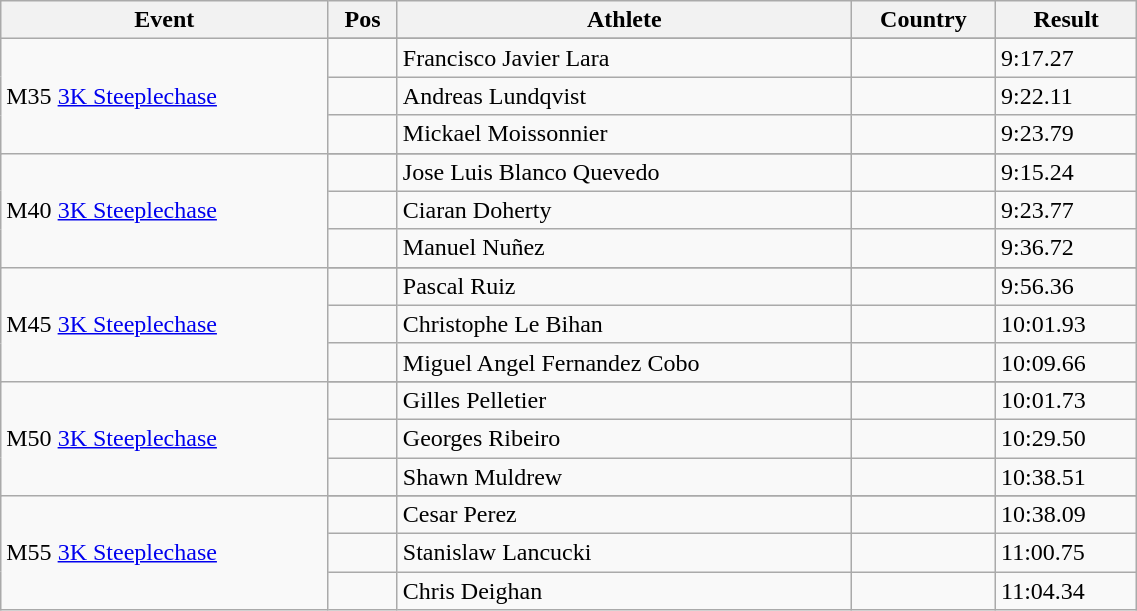<table class="wikitable" style="width:60%;">
<tr>
<th>Event</th>
<th>Pos</th>
<th>Athlete</th>
<th>Country</th>
<th>Result</th>
</tr>
<tr>
<td rowspan='4'>M35 <a href='#'>3K Steeplechase</a></td>
</tr>
<tr>
<td align=center></td>
<td align=left>Francisco Javier Lara</td>
<td align=left></td>
<td>9:17.27</td>
</tr>
<tr>
<td align=center></td>
<td align=left>Andreas Lundqvist</td>
<td align=left></td>
<td>9:22.11</td>
</tr>
<tr>
<td align=center></td>
<td align=left>Mickael Moissonnier</td>
<td align=left></td>
<td>9:23.79</td>
</tr>
<tr>
<td rowspan='4'>M40 <a href='#'>3K Steeplechase</a></td>
</tr>
<tr>
<td align=center></td>
<td align=left>Jose Luis Blanco Quevedo</td>
<td align=left></td>
<td>9:15.24</td>
</tr>
<tr>
<td align=center></td>
<td align=left>Ciaran Doherty</td>
<td align=left></td>
<td>9:23.77</td>
</tr>
<tr>
<td align=center></td>
<td align=left>Manuel Nuñez</td>
<td align=left></td>
<td>9:36.72</td>
</tr>
<tr>
<td rowspan='4'>M45 <a href='#'>3K Steeplechase</a></td>
</tr>
<tr>
<td align=center></td>
<td align=left>Pascal Ruiz</td>
<td align=left></td>
<td>9:56.36</td>
</tr>
<tr>
<td align=center></td>
<td align=left>Christophe Le Bihan</td>
<td align=left></td>
<td>10:01.93</td>
</tr>
<tr>
<td align=center></td>
<td align=left>Miguel Angel Fernandez Cobo</td>
<td align=left></td>
<td>10:09.66</td>
</tr>
<tr>
<td rowspan='4'>M50 <a href='#'>3K Steeplechase</a></td>
</tr>
<tr>
<td align=center></td>
<td align=left>Gilles Pelletier</td>
<td align=left></td>
<td>10:01.73</td>
</tr>
<tr>
<td align=center></td>
<td align=left>Georges Ribeiro</td>
<td align=left></td>
<td>10:29.50</td>
</tr>
<tr>
<td align=center></td>
<td align=left>Shawn Muldrew</td>
<td align=left></td>
<td>10:38.51</td>
</tr>
<tr>
<td rowspan='4'>M55 <a href='#'>3K Steeplechase</a></td>
</tr>
<tr>
<td align=center></td>
<td align=left>Cesar Perez</td>
<td align=left></td>
<td>10:38.09</td>
</tr>
<tr>
<td align=center></td>
<td align=left>Stanislaw Lancucki</td>
<td align=left></td>
<td>11:00.75</td>
</tr>
<tr>
<td align=center></td>
<td align=left>Chris Deighan</td>
<td align=left></td>
<td>11:04.34</td>
</tr>
</table>
